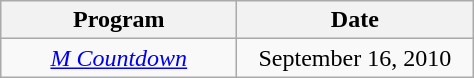<table class="wikitable" style="text-align:center;">
<tr>
<th style="width:150px;">Program</th>
<th style="width:150px;">Date</th>
</tr>
<tr>
<td><em><a href='#'>M Countdown</a></em></td>
<td align="center">September 16, 2010</td>
</tr>
</table>
